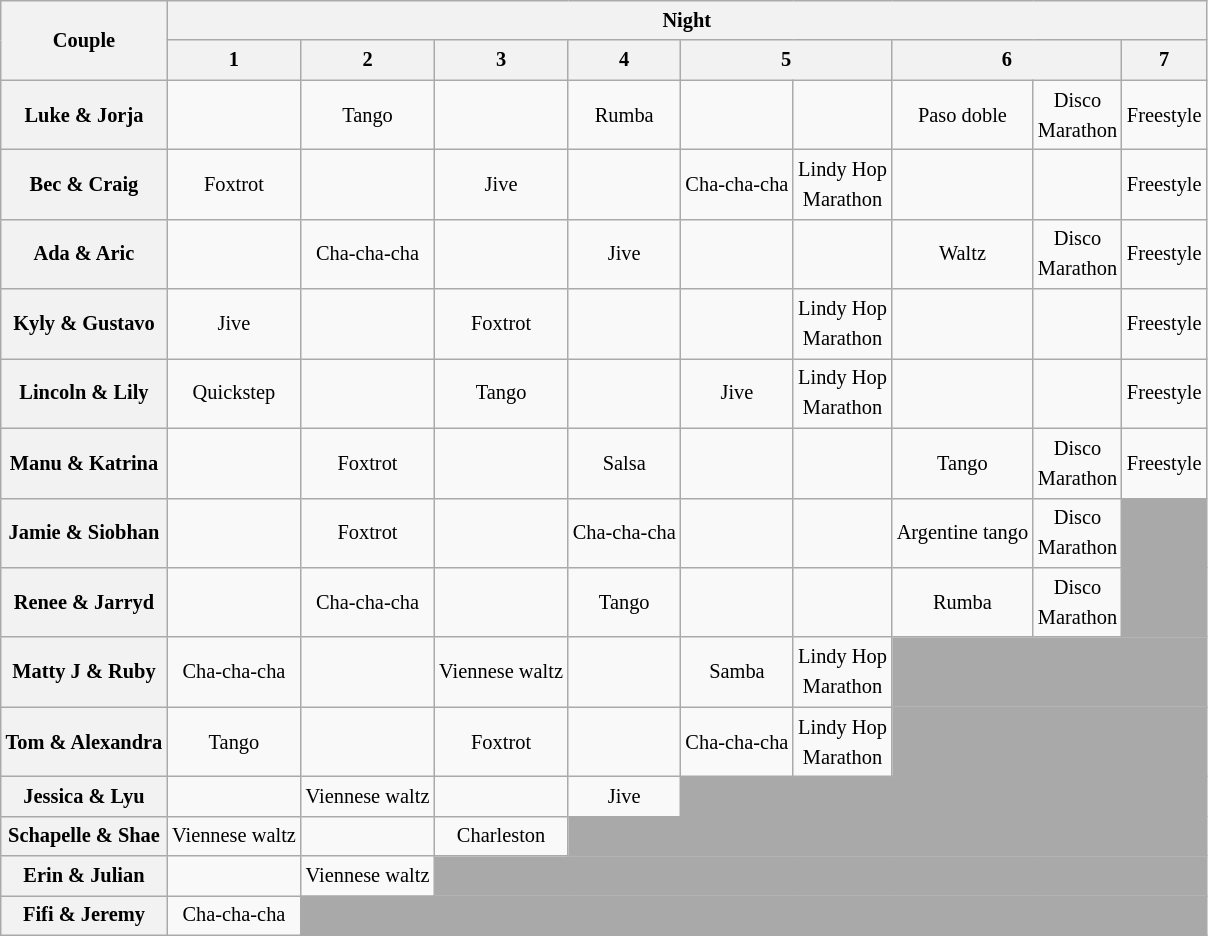<table class="wikitable unsortable" style="text-align:center; font-size:85%; line-height:20px">
<tr>
<th rowspan="2">Couple</th>
<th colspan="9">Night</th>
</tr>
<tr>
<th scope="col">1</th>
<th scope="col">2</th>
<th scope="col">3</th>
<th scope="col">4</th>
<th scope="col" colspan="2">5</th>
<th scope="col" colspan="2">6</th>
<th scope="col">7</th>
</tr>
<tr>
<th scope="row">Luke & Jorja</th>
<td></td>
<td>Tango</td>
<td></td>
<td>Rumba</td>
<td></td>
<td></td>
<td>Paso doble</td>
<td>Disco<br>Marathon</td>
<td>Freestyle</td>
</tr>
<tr>
<th scope="row">Bec & Craig</th>
<td>Foxtrot</td>
<td></td>
<td>Jive</td>
<td></td>
<td>Cha-cha-cha</td>
<td>Lindy Hop<br>Marathon</td>
<td></td>
<td></td>
<td>Freestyle</td>
</tr>
<tr>
<th scope="row">Ada & Aric</th>
<td></td>
<td>Cha-cha-cha</td>
<td></td>
<td>Jive</td>
<td></td>
<td></td>
<td>Waltz</td>
<td>Disco<br>Marathon</td>
<td>Freestyle</td>
</tr>
<tr>
<th scope="row">Kyly & Gustavo</th>
<td>Jive</td>
<td></td>
<td>Foxtrot</td>
<td></td>
<td></td>
<td>Lindy Hop<br>Marathon</td>
<td></td>
<td></td>
<td>Freestyle</td>
</tr>
<tr>
<th scope="row">Lincoln & Lily</th>
<td>Quickstep</td>
<td></td>
<td>Tango</td>
<td></td>
<td>Jive</td>
<td>Lindy Hop<br>Marathon</td>
<td></td>
<td></td>
<td>Freestyle</td>
</tr>
<tr>
<th scope="row">Manu & Katrina</th>
<td></td>
<td>Foxtrot</td>
<td></td>
<td>Salsa</td>
<td></td>
<td></td>
<td>Tango</td>
<td>Disco<br>Marathon</td>
<td>Freestyle</td>
</tr>
<tr>
<th scope="row">Jamie & Siobhan</th>
<td></td>
<td>Foxtrot</td>
<td></td>
<td>Cha-cha-cha</td>
<td></td>
<td></td>
<td>Argentine tango</td>
<td>Disco<br>Marathon</td>
<td style="background:darkgrey"></td>
</tr>
<tr>
<th scope="row">Renee & Jarryd</th>
<td></td>
<td>Cha-cha-cha</td>
<td></td>
<td>Tango</td>
<td></td>
<td></td>
<td>Rumba</td>
<td>Disco<br>Marathon</td>
<td style="background:darkgrey"></td>
</tr>
<tr>
<th scope="row">Matty J & Ruby</th>
<td>Cha-cha-cha</td>
<td></td>
<td>Viennese waltz</td>
<td></td>
<td>Samba</td>
<td>Lindy Hop<br>Marathon</td>
<td colspan="3" style="background:darkgrey"></td>
</tr>
<tr>
<th scope="row">Tom & Alexandra</th>
<td>Tango</td>
<td></td>
<td>Foxtrot</td>
<td></td>
<td>Cha-cha-cha</td>
<td>Lindy Hop<br>Marathon</td>
<td colspan="3" style="background:darkgrey"></td>
</tr>
<tr>
<th scope="row">Jessica & Lyu</th>
<td></td>
<td>Viennese waltz</td>
<td></td>
<td>Jive</td>
<td colspan="5" style="background:darkgrey"></td>
</tr>
<tr>
<th scope="row">Schapelle & Shae</th>
<td>Viennese waltz</td>
<td></td>
<td>Charleston</td>
<td colspan="6" style="background:darkgrey"></td>
</tr>
<tr>
<th scope="row">Erin & Julian</th>
<td></td>
<td>Viennese waltz</td>
<td colspan="7" style="background:darkgrey"></td>
</tr>
<tr>
<th scope="row">Fifi & Jeremy</th>
<td>Cha-cha-cha</td>
<td colspan="8" style="background:darkgrey"></td>
</tr>
</table>
